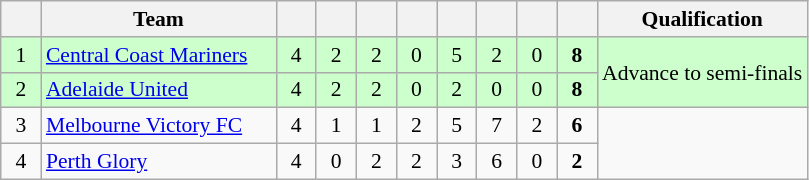<table class="wikitable" style="font-size:90%; text-align:center;">
<tr>
<th width=20></th>
<th width=150>Team</th>
<th width=20></th>
<th width=20></th>
<th width=20></th>
<th width=20></th>
<th width=20></th>
<th width=20></th>
<th width=20></th>
<th width=20></th>
<th>Qualification</th>
</tr>
<tr style="background:#ccffcc;">
<td>1</td>
<td style="text-align:left;"><a href='#'>Central Coast Mariners</a></td>
<td>4</td>
<td>2</td>
<td>2</td>
<td>0</td>
<td>5</td>
<td>2</td>
<td>0</td>
<td><strong>8</strong></td>
<td rowspan=2>Advance to semi-finals</td>
</tr>
<tr style="background:#ccffcc;">
<td>2</td>
<td style="text-align:left;"><a href='#'>Adelaide United</a></td>
<td>4</td>
<td>2</td>
<td>2</td>
<td>0</td>
<td>2</td>
<td>0</td>
<td>0</td>
<td><strong>8</strong></td>
</tr>
<tr>
<td>3</td>
<td style="text-align:left;"><a href='#'>Melbourne Victory FC</a></td>
<td>4</td>
<td>1</td>
<td>1</td>
<td>2</td>
<td>5</td>
<td>7</td>
<td>2</td>
<td><strong>6</strong></td>
</tr>
<tr>
<td>4</td>
<td style="text-align:left;"><a href='#'>Perth Glory</a></td>
<td>4</td>
<td>0</td>
<td>2</td>
<td>2</td>
<td>3</td>
<td>6</td>
<td>0</td>
<td><strong>2</strong></td>
</tr>
</table>
